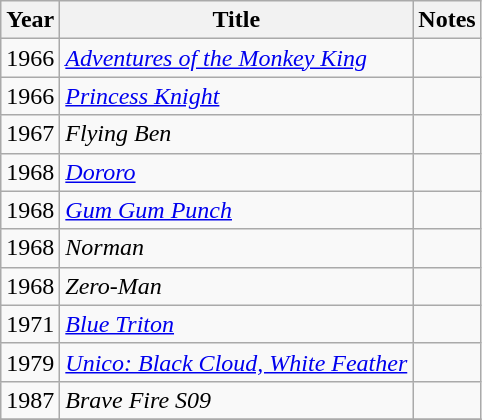<table class="wikitable">
<tr>
<th>Year</th>
<th>Title</th>
<th>Notes</th>
</tr>
<tr>
<td>1966</td>
<td><em><a href='#'>Adventures of the Monkey King</a></em></td>
<td></td>
</tr>
<tr>
<td>1966</td>
<td><em><a href='#'>Princess Knight</a></em></td>
<td></td>
</tr>
<tr>
<td>1967</td>
<td><em>Flying Ben</em></td>
<td></td>
</tr>
<tr>
<td>1968</td>
<td><em><a href='#'>Dororo</a></em></td>
<td></td>
</tr>
<tr>
<td>1968</td>
<td><em><a href='#'>Gum Gum Punch</a></em></td>
<td></td>
</tr>
<tr>
<td>1968</td>
<td><em>Norman</em></td>
<td></td>
</tr>
<tr>
<td>1968</td>
<td><em>Zero-Man</em></td>
<td></td>
</tr>
<tr>
<td>1971</td>
<td><em><a href='#'>Blue Triton</a></em></td>
<td></td>
</tr>
<tr>
<td>1979</td>
<td><em><a href='#'>Unico: Black Cloud, White Feather</a></em></td>
<td></td>
</tr>
<tr>
<td>1987</td>
<td><em>Brave Fire S09</em></td>
<td></td>
</tr>
<tr>
</tr>
</table>
